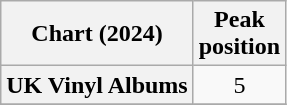<table class="wikitable sortable plainrowheaders" style="text-align:center">
<tr>
<th scope="col">Chart (2024)</th>
<th scope="col">Peak<br>position</th>
</tr>
<tr>
<th scope="row">UK Vinyl Albums</th>
<td>5</td>
</tr>
<tr>
</tr>
</table>
